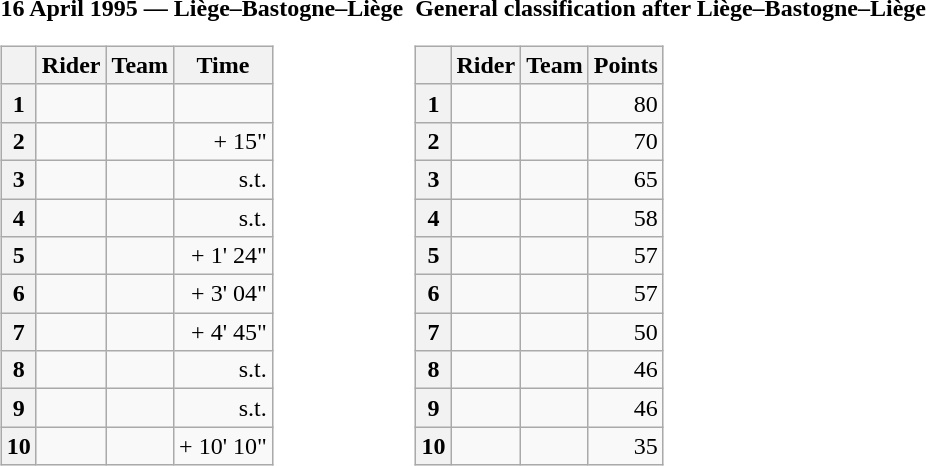<table>
<tr>
<td><strong>16 April 1995 — Liège–Bastogne–Liège </strong><br><table class="wikitable">
<tr>
<th></th>
<th>Rider</th>
<th>Team</th>
<th>Time</th>
</tr>
<tr>
<th>1</th>
<td></td>
<td></td>
<td align="right"></td>
</tr>
<tr>
<th>2</th>
<td></td>
<td></td>
<td align="right">+ 15"</td>
</tr>
<tr>
<th>3</th>
<td></td>
<td></td>
<td align="right">s.t.</td>
</tr>
<tr>
<th>4</th>
<td></td>
<td></td>
<td align="right">s.t.</td>
</tr>
<tr>
<th>5</th>
<td></td>
<td></td>
<td align="right">+ 1' 24"</td>
</tr>
<tr>
<th>6</th>
<td></td>
<td></td>
<td align="right">+ 3' 04"</td>
</tr>
<tr>
<th>7</th>
<td></td>
<td></td>
<td align="right">+ 4' 45"</td>
</tr>
<tr>
<th>8</th>
<td></td>
<td></td>
<td align="right">s.t.</td>
</tr>
<tr>
<th>9</th>
<td></td>
<td></td>
<td align="right">s.t.</td>
</tr>
<tr>
<th>10</th>
<td></td>
<td></td>
<td align="right">+ 10' 10"</td>
</tr>
</table>
</td>
<td></td>
<td><strong>General classification after Liège–Bastogne–Liège</strong><br><table class="wikitable">
<tr>
<th></th>
<th>Rider</th>
<th>Team</th>
<th>Points</th>
</tr>
<tr>
<th>1</th>
<td> </td>
<td></td>
<td align="right">80</td>
</tr>
<tr>
<th>2</th>
<td></td>
<td></td>
<td align="right">70</td>
</tr>
<tr>
<th>3</th>
<td></td>
<td></td>
<td align="right">65</td>
</tr>
<tr>
<th>4</th>
<td></td>
<td></td>
<td align="right">58</td>
</tr>
<tr>
<th>5</th>
<td></td>
<td></td>
<td align="right">57</td>
</tr>
<tr>
<th>6</th>
<td></td>
<td></td>
<td align="right">57</td>
</tr>
<tr>
<th>7</th>
<td></td>
<td></td>
<td align="right">50</td>
</tr>
<tr>
<th>8</th>
<td></td>
<td></td>
<td align="right">46</td>
</tr>
<tr>
<th>9</th>
<td></td>
<td></td>
<td align="right">46</td>
</tr>
<tr>
<th>10</th>
<td></td>
<td></td>
<td align="right">35</td>
</tr>
</table>
</td>
</tr>
</table>
